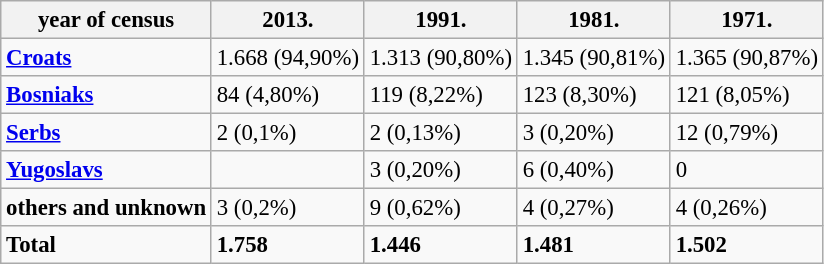<table class="wikitable" style="font-size:95%;">
<tr>
<th>year of census</th>
<th>2013.</th>
<th>1991.</th>
<th>1981.</th>
<th>1971.</th>
</tr>
<tr>
<td><strong><a href='#'>Croats</a></strong></td>
<td>1.668 (94,90%)</td>
<td>1.313 (90,80%)</td>
<td>1.345 (90,81%)</td>
<td>1.365 (90,87%)</td>
</tr>
<tr>
<td><strong><a href='#'>Bosniaks</a></strong></td>
<td>84 (4,80%)</td>
<td>119 (8,22%)</td>
<td>123 (8,30%)</td>
<td>121 (8,05%)</td>
</tr>
<tr>
<td><strong><a href='#'>Serbs</a></strong></td>
<td>2 (0,1%)</td>
<td>2 (0,13%)</td>
<td>3 (0,20%)</td>
<td>12 (0,79%)</td>
</tr>
<tr>
<td><strong><a href='#'>Yugoslavs</a></strong></td>
<td></td>
<td>3 (0,20%)</td>
<td>6 (0,40%)</td>
<td>0</td>
</tr>
<tr>
<td><strong>others and unknown</strong></td>
<td>3 (0,2%)</td>
<td>9 (0,62%)</td>
<td>4 (0,27%)</td>
<td>4 (0,26%)</td>
</tr>
<tr>
<td><strong>Total</strong></td>
<td><strong>1.758</strong></td>
<td><strong>1.446</strong></td>
<td><strong>1.481</strong></td>
<td><strong>1.502</strong></td>
</tr>
</table>
